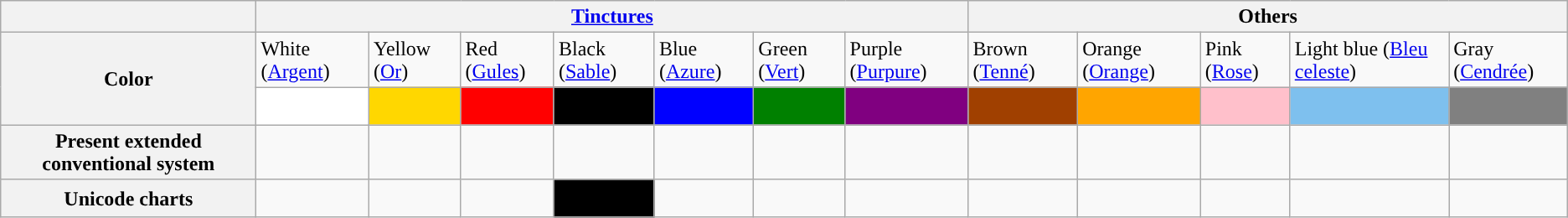<table class="wikitable">
<tr>
<th></th>
<th colspan="7"><a href='#'>Tinctures</a></th>
<th colspan="5">Others</th>
</tr>
<tr>
<th rowspan="2">Color</th>
<td>White (<a href='#'>Argent</a>)</td>
<td>Yellow (<a href='#'>Or</a>)</td>
<td>Red (<a href='#'>Gules</a>)</td>
<td>Black (<a href='#'>Sable</a>)</td>
<td>Blue (<a href='#'>Azure</a>)</td>
<td>Green (<a href='#'>Vert</a>)</td>
<td>Purple (<a href='#'>Purpure</a>)</td>
<td>Brown (<a href='#'>Tenné</a>)</td>
<td>Orange (<a href='#'>Orange</a>)</td>
<td>Pink (<a href='#'>Rose</a>)</td>
<td>Light blue (<a href='#'>Bleu celeste</a>)</td>
<td>Gray (<a href='#'>Cendrée</a>)</td>
</tr>
<tr style="height:30px">
<td style="background:white"></td>
<td style="background:gold"></td>
<td style="background:red"></td>
<td style="background:black"></td>
<td style="background:blue"></td>
<td style="background:green"></td>
<td style="background:purple"></td>
<td style="background:#a04000"></td>
<td style="background:orange"></td>
<td style="background:pink"></td>
<td style="background:#7EC0EE"></td>
<td style="background:gray"></td>
</tr>
<tr style="height:30px">
<th>Present extended conventional system</th>
<td></td>
<td></td>
<td></td>
<td></td>
<td></td>
<td></td>
<td></td>
<td></td>
<td></td>
<td></td>
<td></td>
<td></td>
</tr>
<tr style="height:30px">
<th>Unicode charts</th>
<td></td>
<td></td>
<td></td>
<td style="background:black"></td>
<td></td>
<td></td>
<td></td>
<td></td>
<td></td>
<td></td>
<td></td>
<td></td>
</tr>
</table>
